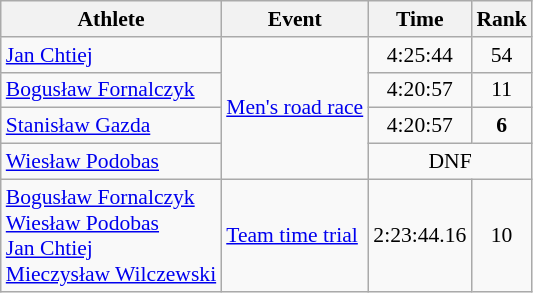<table class=wikitable style="font-size:90%">
<tr>
<th>Athlete</th>
<th>Event</th>
<th>Time</th>
<th>Rank</th>
</tr>
<tr align=center>
<td align=left><a href='#'>Jan Chtiej</a></td>
<td align=left rowspan=4><a href='#'>Men's road race</a></td>
<td>4:25:44</td>
<td>54</td>
</tr>
<tr align=center>
<td align=left><a href='#'>Bogusław Fornalczyk</a></td>
<td>4:20:57</td>
<td>11</td>
</tr>
<tr align=center>
<td align=left rowspan=1><a href='#'>Stanisław Gazda</a></td>
<td>4:20:57</td>
<td><strong>6</strong></td>
</tr>
<tr align=center>
<td align=left rowspan=1><a href='#'>Wiesław Podobas</a></td>
<td colspan=2>DNF</td>
</tr>
<tr align=center>
<td align=left><a href='#'>Bogusław Fornalczyk</a><br><a href='#'>Wiesław Podobas</a><br><a href='#'>Jan Chtiej</a><br><a href='#'>Mieczysław Wilczewski</a></td>
<td align=left><a href='#'>Team time trial</a></td>
<td>2:23:44.16</td>
<td>10</td>
</tr>
</table>
